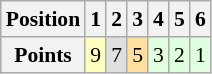<table class="wikitable" style="font-size: 90%;">
<tr>
<th>Position</th>
<th>1</th>
<th>2</th>
<th>3</th>
<th>4</th>
<th>5</th>
<th>6</th>
</tr>
<tr>
<th>Points</th>
<td style="background:#FFFFBF;">9</td>
<td style="background:#DFDFDF;">7</td>
<td style="background:#FFDF9F;">5</td>
<td style="background:#DFFFDF;">3</td>
<td style="background:#DFFFDF;">2</td>
<td style="background:#DFFFDF;">1</td>
</tr>
</table>
